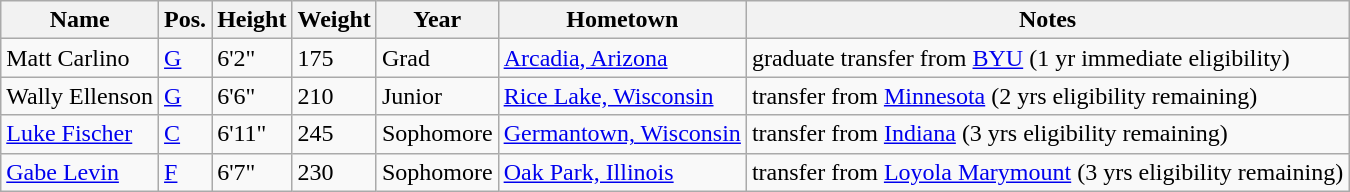<table class="wikitable sortable">
<tr>
<th>Name</th>
<th>Pos.</th>
<th>Height</th>
<th>Weight</th>
<th>Year</th>
<th>Hometown</th>
<th class="unsortable">Notes</th>
</tr>
<tr>
<td sortname>Matt Carlino</td>
<td><a href='#'>G</a></td>
<td>6'2"</td>
<td>175</td>
<td>Grad</td>
<td><a href='#'>Arcadia, Arizona</a></td>
<td>graduate transfer from <a href='#'>BYU</a> (1 yr immediate eligibility)</td>
</tr>
<tr>
<td sortname>Wally Ellenson</td>
<td><a href='#'>G</a></td>
<td>6'6"</td>
<td>210</td>
<td>Junior</td>
<td><a href='#'>Rice Lake, Wisconsin</a></td>
<td>transfer from <a href='#'>Minnesota</a> (2 yrs eligibility remaining)</td>
</tr>
<tr>
<td sortname><a href='#'>Luke Fischer</a></td>
<td><a href='#'>C</a></td>
<td>6'11"</td>
<td>245</td>
<td>Sophomore</td>
<td><a href='#'>Germantown, Wisconsin</a></td>
<td>transfer from <a href='#'>Indiana</a> (3 yrs eligibility remaining)</td>
</tr>
<tr>
<td sortname><a href='#'>Gabe Levin</a></td>
<td><a href='#'>F</a></td>
<td>6'7"</td>
<td>230</td>
<td>Sophomore</td>
<td><a href='#'>Oak Park, Illinois</a></td>
<td>transfer from <a href='#'>Loyola Marymount</a> (3 yrs eligibility remaining)</td>
</tr>
</table>
